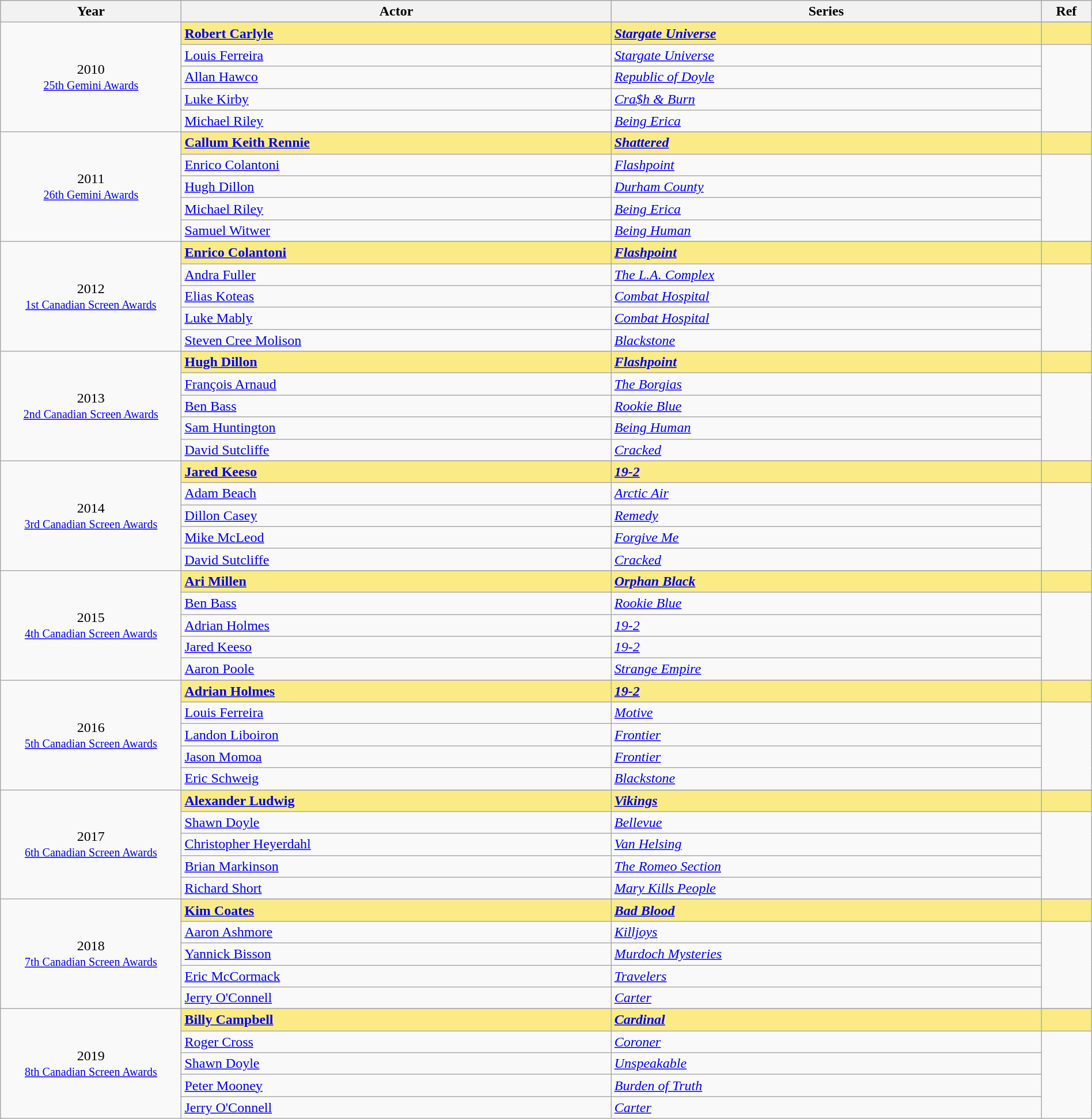<table class="wikitable" style="width:100%;">
<tr style="background:#bebebe;">
<th style="width:8%;">Year</th>
<th style="width:19%;">Actor</th>
<th style="width:19%;">Series</th>
<th style="width:2%;">Ref</th>
</tr>
<tr>
<td rowspan="6" align="center">2010 <br> <small><a href='#'>25th Gemini Awards</a></small></td>
</tr>
<tr style="background:#FAEB86;">
<td><strong><a href='#'>Robert Carlyle</a></strong></td>
<td><strong><em><a href='#'>Stargate Universe</a></em></strong></td>
<td></td>
</tr>
<tr>
<td><a href='#'>Louis Ferreira</a></td>
<td><em><a href='#'>Stargate Universe</a></em></td>
<td rowspan=4></td>
</tr>
<tr>
<td><a href='#'>Allan Hawco</a></td>
<td><em><a href='#'>Republic of Doyle</a></em></td>
</tr>
<tr>
<td><a href='#'>Luke Kirby</a></td>
<td><em><a href='#'>Cra$h & Burn</a></em></td>
</tr>
<tr>
<td><a href='#'>Michael Riley</a></td>
<td><em><a href='#'>Being Erica</a></em></td>
</tr>
<tr>
<td rowspan="6" align="center">2011 <br> <small><a href='#'>26th Gemini Awards</a></small></td>
</tr>
<tr style="background:#FAEB86;">
<td><strong><a href='#'>Callum Keith Rennie</a></strong></td>
<td><strong><em><a href='#'>Shattered</a></em></strong></td>
<td></td>
</tr>
<tr>
<td><a href='#'>Enrico Colantoni</a></td>
<td><em><a href='#'>Flashpoint</a></em></td>
<td rowspan=4></td>
</tr>
<tr>
<td><a href='#'>Hugh Dillon</a></td>
<td><em><a href='#'>Durham County</a></em></td>
</tr>
<tr>
<td><a href='#'>Michael Riley</a></td>
<td><em><a href='#'>Being Erica</a></em></td>
</tr>
<tr>
<td><a href='#'>Samuel Witwer</a></td>
<td><em><a href='#'>Being Human</a></em></td>
</tr>
<tr>
<td rowspan="6" align="center">2012 <br> <small><a href='#'>1st Canadian Screen Awards</a></small></td>
</tr>
<tr style="background:#FAEB86;">
<td><strong><a href='#'>Enrico Colantoni</a></strong></td>
<td><strong><em><a href='#'>Flashpoint</a></em></strong></td>
<td></td>
</tr>
<tr>
<td><a href='#'>Andra Fuller</a></td>
<td><em><a href='#'>The L.A. Complex</a></em></td>
<td rowspan=4></td>
</tr>
<tr>
<td><a href='#'>Elias Koteas</a></td>
<td><em><a href='#'>Combat Hospital</a></em></td>
</tr>
<tr>
<td><a href='#'>Luke Mably</a></td>
<td><em><a href='#'>Combat Hospital</a></em></td>
</tr>
<tr>
<td><a href='#'>Steven Cree Molison</a></td>
<td><em><a href='#'>Blackstone</a></em></td>
</tr>
<tr>
<td rowspan="6" align="center">2013 <br> <small><a href='#'>2nd Canadian Screen Awards</a></small></td>
</tr>
<tr style="background:#FAEB86;">
<td><strong><a href='#'>Hugh Dillon</a></strong></td>
<td><strong><em><a href='#'>Flashpoint</a></em></strong></td>
<td></td>
</tr>
<tr>
<td><a href='#'>François Arnaud</a></td>
<td><em><a href='#'>The Borgias</a></em></td>
<td rowspan=4></td>
</tr>
<tr>
<td><a href='#'>Ben Bass</a></td>
<td><em><a href='#'>Rookie Blue</a></em></td>
</tr>
<tr>
<td><a href='#'>Sam Huntington</a></td>
<td><em><a href='#'>Being Human</a></em></td>
</tr>
<tr>
<td><a href='#'>David Sutcliffe</a></td>
<td><em><a href='#'>Cracked</a></em></td>
</tr>
<tr>
<td rowspan="6" align="center">2014 <br> <small><a href='#'>3rd Canadian Screen Awards</a></small></td>
</tr>
<tr style="background:#FAEB86;">
<td><strong><a href='#'>Jared Keeso</a></strong></td>
<td><strong><em><a href='#'>19-2</a></em></strong></td>
<td></td>
</tr>
<tr>
<td><a href='#'>Adam Beach</a></td>
<td><em><a href='#'>Arctic Air</a></em></td>
<td rowspan=4></td>
</tr>
<tr>
<td><a href='#'>Dillon Casey</a></td>
<td><em><a href='#'>Remedy</a></em></td>
</tr>
<tr>
<td><a href='#'>Mike McLeod</a></td>
<td><em><a href='#'>Forgive Me</a></em></td>
</tr>
<tr>
<td><a href='#'>David Sutcliffe</a></td>
<td><em><a href='#'>Cracked</a></em></td>
</tr>
<tr>
<td rowspan="6" align="center">2015 <br> <small><a href='#'>4th Canadian Screen Awards</a></small></td>
</tr>
<tr style="background:#FAEB86;">
<td><strong><a href='#'>Ari Millen</a></strong></td>
<td><strong><em><a href='#'>Orphan Black</a></em></strong></td>
<td></td>
</tr>
<tr>
<td><a href='#'>Ben Bass</a></td>
<td><em><a href='#'>Rookie Blue</a></em></td>
<td rowspan=4></td>
</tr>
<tr>
<td><a href='#'>Adrian Holmes</a></td>
<td><em><a href='#'>19-2</a></em></td>
</tr>
<tr>
<td><a href='#'>Jared Keeso</a></td>
<td><em><a href='#'>19-2</a></em></td>
</tr>
<tr>
<td><a href='#'>Aaron Poole</a></td>
<td><em><a href='#'>Strange Empire</a></em></td>
</tr>
<tr>
<td rowspan="6" align="center">2016 <br> <small><a href='#'>5th Canadian Screen Awards</a></small></td>
</tr>
<tr style="background:#FAEB86;">
<td><strong><a href='#'>Adrian Holmes</a></strong></td>
<td><strong><em><a href='#'>19-2</a></em></strong></td>
<td></td>
</tr>
<tr>
<td><a href='#'>Louis Ferreira</a></td>
<td><em><a href='#'>Motive</a></em></td>
<td rowspan=4></td>
</tr>
<tr>
<td><a href='#'>Landon Liboiron</a></td>
<td><em><a href='#'>Frontier</a></em></td>
</tr>
<tr>
<td><a href='#'>Jason Momoa</a></td>
<td><em><a href='#'>Frontier</a></em></td>
</tr>
<tr>
<td><a href='#'>Eric Schweig</a></td>
<td><em><a href='#'>Blackstone</a></em></td>
</tr>
<tr>
<td rowspan="6" align="center">2017 <br> <small><a href='#'>6th Canadian Screen Awards</a></small></td>
</tr>
<tr style="background:#FAEB86;">
<td><strong><a href='#'>Alexander Ludwig</a></strong></td>
<td><strong><em><a href='#'>Vikings</a></em></strong></td>
<td></td>
</tr>
<tr>
<td><a href='#'>Shawn Doyle</a></td>
<td><em><a href='#'>Bellevue</a></em></td>
<td rowspan=4></td>
</tr>
<tr>
<td><a href='#'>Christopher Heyerdahl</a></td>
<td><em><a href='#'>Van Helsing</a></em></td>
</tr>
<tr>
<td><a href='#'>Brian Markinson</a></td>
<td><em><a href='#'>The Romeo Section</a></em></td>
</tr>
<tr>
<td><a href='#'>Richard Short</a></td>
<td><em><a href='#'>Mary Kills People</a></em></td>
</tr>
<tr>
<td rowspan="6" align="center">2018 <br> <small><a href='#'>7th Canadian Screen Awards</a></small></td>
</tr>
<tr style="background:#FAEB86;">
<td><strong><a href='#'>Kim Coates</a></strong></td>
<td><strong><em><a href='#'>Bad Blood</a></em></strong></td>
<td></td>
</tr>
<tr>
<td><a href='#'>Aaron Ashmore</a></td>
<td><em><a href='#'>Killjoys</a></em></td>
<td rowspan=4></td>
</tr>
<tr>
<td><a href='#'>Yannick Bisson</a></td>
<td><em><a href='#'>Murdoch Mysteries</a></em></td>
</tr>
<tr>
<td><a href='#'>Eric McCormack</a></td>
<td><em><a href='#'>Travelers</a></em></td>
</tr>
<tr>
<td><a href='#'>Jerry O'Connell</a></td>
<td><em><a href='#'>Carter</a></em></td>
</tr>
<tr>
<td rowspan="6" align="center">2019 <br> <small><a href='#'>8th Canadian Screen Awards</a></small></td>
</tr>
<tr style="background:#FAEB86;">
<td><strong><a href='#'>Billy Campbell</a></strong></td>
<td><strong><em><a href='#'>Cardinal</a></em></strong></td>
<td></td>
</tr>
<tr>
<td><a href='#'>Roger Cross</a></td>
<td><em><a href='#'>Coroner</a></em></td>
<td rowspan=4></td>
</tr>
<tr>
<td><a href='#'>Shawn Doyle</a></td>
<td><em><a href='#'>Unspeakable</a></em></td>
</tr>
<tr>
<td><a href='#'>Peter Mooney</a></td>
<td><em><a href='#'>Burden of Truth</a></em></td>
</tr>
<tr>
<td><a href='#'>Jerry O'Connell</a></td>
<td><em><a href='#'>Carter</a></em></td>
</tr>
</table>
